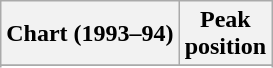<table class="wikitable sortable plainrowheaders" style="text-align:center">
<tr>
<th scope="col">Chart (1993–94)</th>
<th scope="col">Peak<br>position</th>
</tr>
<tr>
</tr>
<tr>
</tr>
<tr>
</tr>
<tr>
</tr>
</table>
